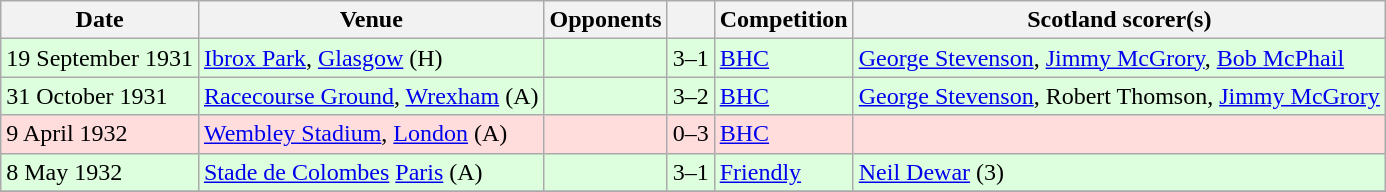<table class="wikitable">
<tr>
<th>Date</th>
<th>Venue</th>
<th>Opponents</th>
<th></th>
<th>Competition</th>
<th>Scotland scorer(s)</th>
</tr>
<tr bgcolor=#ddffdd>
<td>19 September 1931</td>
<td><a href='#'>Ibrox Park</a>, <a href='#'>Glasgow</a> (H)</td>
<td></td>
<td align=center>3–1</td>
<td><a href='#'>BHC</a></td>
<td><a href='#'>George Stevenson</a>, <a href='#'>Jimmy McGrory</a>, <a href='#'>Bob McPhail</a></td>
</tr>
<tr bgcolor=#ddffdd>
<td>31 October 1931</td>
<td><a href='#'>Racecourse Ground</a>, <a href='#'>Wrexham</a> (A)</td>
<td></td>
<td align=center>3–2</td>
<td><a href='#'>BHC</a></td>
<td><a href='#'>George Stevenson</a>, Robert Thomson, <a href='#'>Jimmy McGrory</a></td>
</tr>
<tr bgcolor=#ffdddd>
<td>9 April 1932</td>
<td><a href='#'>Wembley Stadium</a>, <a href='#'>London</a> (A)</td>
<td></td>
<td align=center>0–3</td>
<td><a href='#'>BHC</a></td>
<td></td>
</tr>
<tr bgcolor=#ddffdd>
<td>8 May 1932</td>
<td><a href='#'>Stade de Colombes</a> <a href='#'>Paris</a> (A)</td>
<td></td>
<td align=center>3–1</td>
<td><a href='#'>Friendly</a></td>
<td><a href='#'>Neil Dewar</a> (3)</td>
</tr>
<tr>
</tr>
</table>
